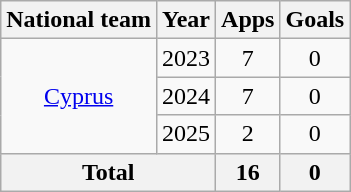<table class="wikitable" style="text-align: center;">
<tr>
<th>National team</th>
<th>Year</th>
<th>Apps</th>
<th>Goals</th>
</tr>
<tr>
<td rowspan="3"><a href='#'>Cyprus</a></td>
<td>2023</td>
<td>7</td>
<td>0</td>
</tr>
<tr>
<td>2024</td>
<td>7</td>
<td>0</td>
</tr>
<tr>
<td>2025</td>
<td>2</td>
<td>0</td>
</tr>
<tr>
<th colspan="2">Total</th>
<th>16</th>
<th>0</th>
</tr>
</table>
